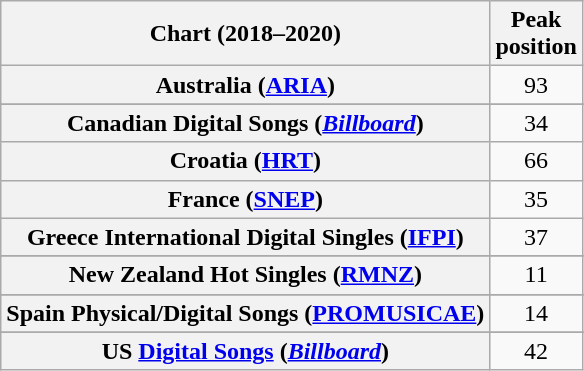<table class="wikitable sortable plainrowheaders" style="text-align:center">
<tr>
<th scope="col">Chart (2018–2020)</th>
<th scope="col">Peak<br>position</th>
</tr>
<tr>
<th scope="row">Australia (<a href='#'>ARIA</a>)</th>
<td>93</td>
</tr>
<tr>
</tr>
<tr>
<th scope="row">Canadian Digital Songs (<em><a href='#'>Billboard</a></em>)</th>
<td>34</td>
</tr>
<tr>
<th scope="row">Croatia (<a href='#'>HRT</a>)</th>
<td>66</td>
</tr>
<tr>
<th scope="row">France (<a href='#'>SNEP</a>)</th>
<td>35</td>
</tr>
<tr>
<th scope="row">Greece International Digital Singles (<a href='#'>IFPI</a>)</th>
<td>37</td>
</tr>
<tr>
</tr>
<tr>
</tr>
<tr>
<th scope="row">New Zealand Hot Singles (<a href='#'>RMNZ</a>)</th>
<td>11</td>
</tr>
<tr>
</tr>
<tr>
<th scope="row">Spain Physical/Digital Songs (<a href='#'>PROMUSICAE</a>)</th>
<td>14</td>
</tr>
<tr>
</tr>
<tr>
</tr>
<tr>
</tr>
<tr>
</tr>
<tr>
</tr>
<tr>
<th scope="row">US <a href='#'>Digital Songs</a> (<em><a href='#'>Billboard</a></em>)</th>
<td>42</td>
</tr>
</table>
